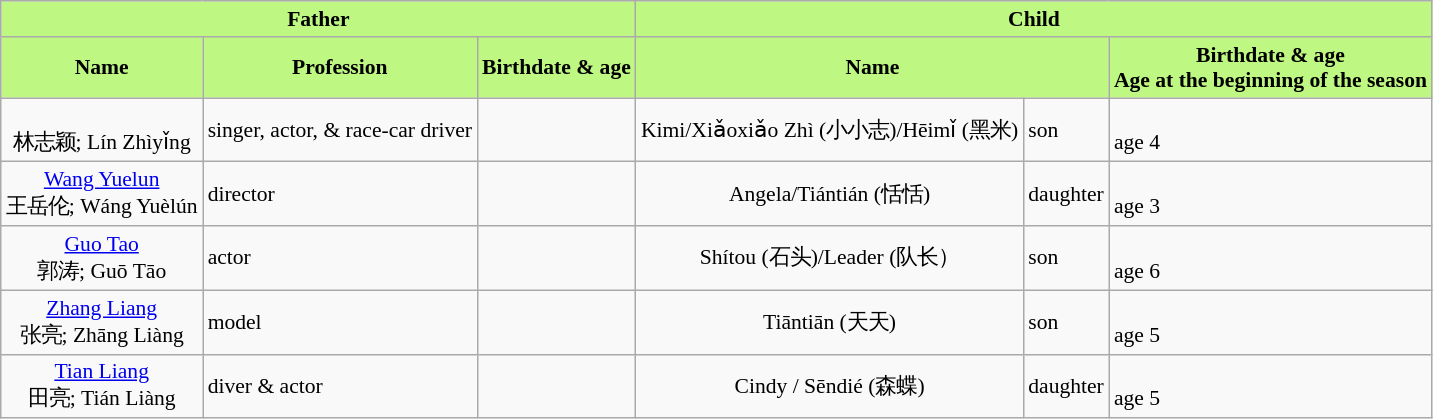<table class="wikitable"  style="font-size:90%;">
<tr style="background:#BEF781; color:black; text-align:center;">
<td colspan=3><strong>Father</strong></td>
<td colspan=3><strong>Child</strong></td>
</tr>
<tr style="background:#BEF781; color:black; text-align:center;">
<td><strong>Name</strong></td>
<td><strong>Profession</strong></td>
<td><strong>Birthdate & age</strong></td>
<td colspan=2><strong>Name</strong></td>
<td><strong>Birthdate & age</strong><br><strong>Age at the beginning of the season</strong></td>
</tr>
<tr>
<td align="center"><br>林志颖; Lín Zhìyǐng</td>
<td>singer, actor, & race-car driver</td>
<td></td>
<td align="center">Kimi/Xiǎoxiǎo Zhì (小小志)/Hēimǐ (黑米)<br></td>
<td>son</td>
<td><br>age 4</td>
</tr>
<tr>
<td align="center"><a href='#'>Wang Yuelun</a><br>王岳伦; Wáng Yuèlún</td>
<td>director</td>
<td></td>
<td align="center">Angela/Tiántián (恬恬)<br></td>
<td>daughter</td>
<td><br>age 3</td>
</tr>
<tr>
<td align="center"><a href='#'>Guo Tao</a><br>郭涛; Guō Tāo</td>
<td>actor</td>
<td></td>
<td align="center">Shítou (石头)/Leader (队长）<br></td>
<td>son</td>
<td><br>age 6</td>
</tr>
<tr>
<td align="center"><a href='#'>Zhang Liang</a><br>张亮; Zhāng Liàng</td>
<td>model</td>
<td></td>
<td align="center">Tiāntiān (天天)<br></td>
<td>son</td>
<td><br>age 5</td>
</tr>
<tr>
<td align="center"><a href='#'>Tian Liang</a><br>田亮; Tián Liàng</td>
<td>diver & actor</td>
<td></td>
<td align="center">Cindy / Sēndié (森蝶)<br></td>
<td>daughter</td>
<td><br>age 5</td>
</tr>
</table>
